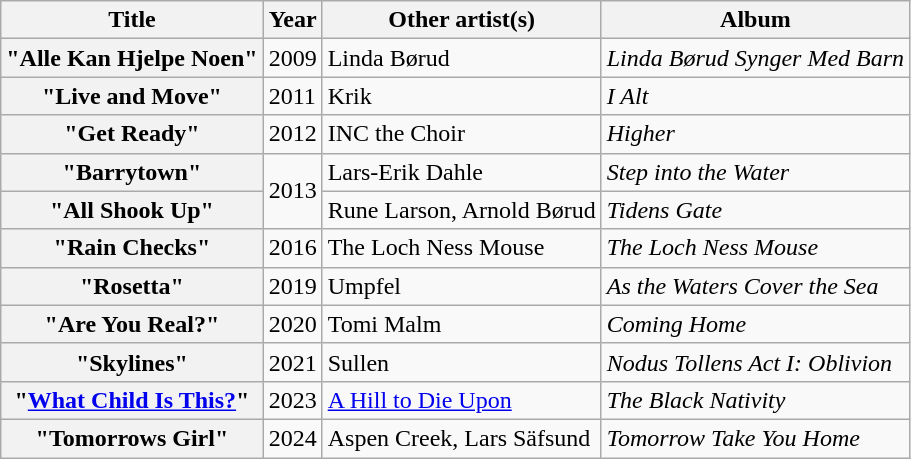<table class="wikitable plainrowheaders">
<tr>
<th scope=col>Title</th>
<th scope=col>Year</th>
<th scope=col>Other artist(s)</th>
<th scope=col>Album</th>
</tr>
<tr>
<th scope=row>"Alle Kan Hjelpe Noen"</th>
<td>2009</td>
<td>Linda Børud</td>
<td><em>Linda Børud Synger Med Barn</em></td>
</tr>
<tr>
<th scope=row>"Live and Move"</th>
<td>2011</td>
<td>Krik</td>
<td><em>I Alt</em></td>
</tr>
<tr>
<th scope=row>"Get Ready"</th>
<td>2012</td>
<td>INC the Choir</td>
<td><em>Higher</em></td>
</tr>
<tr>
<th scope=row>"Barrytown"</th>
<td rowspan=2>2013</td>
<td>Lars-Erik Dahle</td>
<td><em>Step into the Water</em></td>
</tr>
<tr>
<th scope=row>"All Shook Up"</th>
<td>Rune Larson, Arnold Børud</td>
<td><em>Tidens Gate</em></td>
</tr>
<tr>
<th scope=row>"Rain Checks"</th>
<td>2016</td>
<td>The Loch Ness Mouse</td>
<td><em>The Loch Ness Mouse</em></td>
</tr>
<tr>
<th scope=row>"Rosetta"</th>
<td>2019</td>
<td>Umpfel</td>
<td><em>As the Waters Cover the Sea</em></td>
</tr>
<tr>
<th scope=row>"Are You Real?"</th>
<td>2020</td>
<td>Tomi Malm</td>
<td><em>Coming Home</em></td>
</tr>
<tr>
<th scope=row>"Skylines"</th>
<td>2021</td>
<td>Sullen</td>
<td><em>Nodus Tollens Act I: Oblivion</em></td>
</tr>
<tr>
<th scope=row>"<a href='#'>What Child Is This?</a>"</th>
<td>2023</td>
<td><a href='#'>A Hill to Die Upon</a></td>
<td><em>The Black Nativity</em></td>
</tr>
<tr>
<th scope=row>"Tomorrows Girl"</th>
<td>2024</td>
<td>Aspen Creek, Lars Säfsund</td>
<td><em>Tomorrow Take You Home</em></td>
</tr>
</table>
